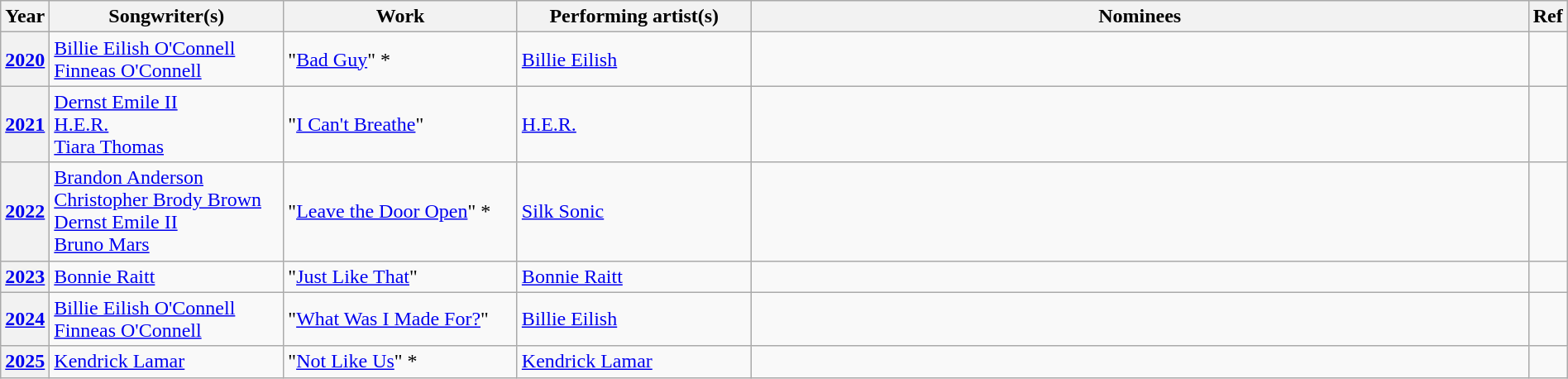<table class="wikitable sortable" style="width:100%">
<tr>
<th scope="col" width="1%">Year</th>
<th scope="col" width="15%">Songwriter(s)</th>
<th scope="col" width="15%">Work</th>
<th scope="col" width="15%">Performing artist(s)</th>
<th scope="col" class="unsortable" width="50%">Nominees</th>
<th scope="col" class="unsortable" width="1%">Ref</th>
</tr>
<tr>
<th scope="row"><a href='#'>2020</a></th>
<td><a href='#'>Billie Eilish O'Connell</a><br><a href='#'>Finneas O'Connell</a></td>
<td>"<a href='#'>Bad Guy</a>" *</td>
<td><a href='#'>Billie Eilish</a></td>
<td></td>
<td style="text-align:center;"></td>
</tr>
<tr>
<th scope="row"><a href='#'>2021</a></th>
<td><a href='#'>Dernst Emile II</a><br><a href='#'>H.E.R.</a><br><a href='#'>Tiara Thomas</a></td>
<td>"<a href='#'>I Can't Breathe</a>"</td>
<td><a href='#'>H.E.R.</a></td>
<td></td>
<td style="text-align:center;"></td>
</tr>
<tr>
<th scope="row"><a href='#'>2022</a></th>
<td><a href='#'>Brandon Anderson</a><br> <a href='#'>Christopher Brody Brown</a> <br> <a href='#'>Dernst Emile II</a> <br> <a href='#'>Bruno Mars</a></td>
<td>"<a href='#'>Leave the Door Open</a>" *</td>
<td><a href='#'>Silk Sonic</a></td>
<td></td>
<td style="text-align:center;"></td>
</tr>
<tr>
<th scope="row"><a href='#'>2023</a></th>
<td><a href='#'>Bonnie Raitt</a></td>
<td>"<a href='#'>Just Like That</a>"</td>
<td><a href='#'>Bonnie Raitt</a></td>
<td></td>
<td style="text-align:center;"></td>
</tr>
<tr>
<th scope="row"><a href='#'>2024</a></th>
<td><a href='#'>Billie Eilish O'Connell</a> <br> <a href='#'>Finneas O'Connell</a></td>
<td>"<a href='#'>What Was I Made For?</a>"</td>
<td><a href='#'>Billie Eilish</a></td>
<td></td>
<td></td>
</tr>
<tr>
<th Scope="row"><a href='#'>2025</a></th>
<td><a href='#'>Kendrick Lamar</a></td>
<td>"<a href='#'>Not Like Us</a>" *</td>
<td><a href='#'>Kendrick Lamar</a></td>
<td></td>
<td style="text-align:center;"></td>
</tr>
</table>
